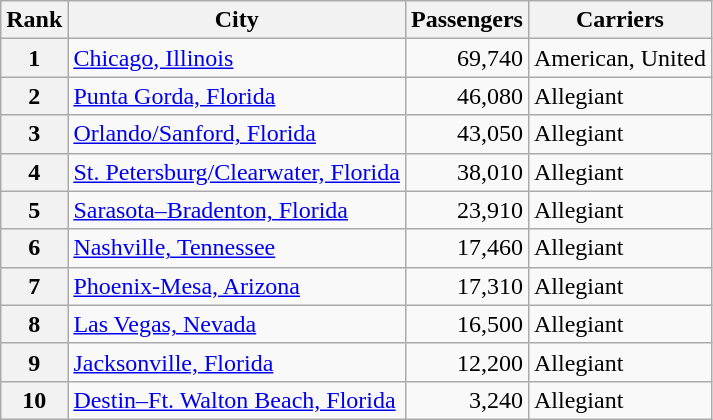<table class="wikitable sortable">
<tr>
<th scope="col">Rank</th>
<th scope="col">City</th>
<th scope="col">Passengers</th>
<th scope="col">Carriers</th>
</tr>
<tr>
<th scope="row">1</th>
<td><a href='#'>Chicago, Illinois</a></td>
<td style="text-align:right;">69,740</td>
<td>American, United</td>
</tr>
<tr>
<th scope="row">2</th>
<td><a href='#'>Punta Gorda, Florida</a></td>
<td style="text-align:right;">46,080</td>
<td>Allegiant</td>
</tr>
<tr>
<th scope="row">3</th>
<td><a href='#'>Orlando/Sanford, Florida</a></td>
<td style="text-align:right;">43,050</td>
<td>Allegiant</td>
</tr>
<tr>
<th scope="row">4</th>
<td><a href='#'>St. Petersburg/Clearwater, Florida</a></td>
<td style="text-align:right;">38,010</td>
<td>Allegiant</td>
</tr>
<tr>
<th scope="row">5</th>
<td><a href='#'>Sarasota–Bradenton, Florida</a></td>
<td style="text-align:right;">23,910</td>
<td>Allegiant</td>
</tr>
<tr>
<th scope="row">6</th>
<td><a href='#'>Nashville, Tennessee</a></td>
<td style="text-align:right;">17,460</td>
<td>Allegiant</td>
</tr>
<tr>
<th scope="row">7</th>
<td><a href='#'>Phoenix-Mesa, Arizona</a></td>
<td style="text-align:right;">17,310</td>
<td>Allegiant</td>
</tr>
<tr>
<th scope="row">8</th>
<td><a href='#'>Las Vegas, Nevada</a></td>
<td style="text-align:right;">16,500</td>
<td>Allegiant</td>
</tr>
<tr>
<th scope="row">9</th>
<td><a href='#'>Jacksonville, Florida</a></td>
<td style="text-align:right;">12,200</td>
<td>Allegiant</td>
</tr>
<tr>
<th scope="row">10</th>
<td><a href='#'>Destin–Ft. Walton Beach, Florida</a></td>
<td style="text-align:right;">3,240</td>
<td>Allegiant</td>
</tr>
</table>
